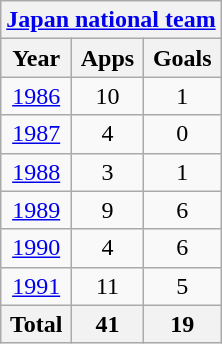<table class="wikitable" style="text-align:center">
<tr>
<th colspan=3><a href='#'>Japan national team</a></th>
</tr>
<tr>
<th>Year</th>
<th>Apps</th>
<th>Goals</th>
</tr>
<tr>
<td><a href='#'>1986</a></td>
<td>10</td>
<td>1</td>
</tr>
<tr>
<td><a href='#'>1987</a></td>
<td>4</td>
<td>0</td>
</tr>
<tr>
<td><a href='#'>1988</a></td>
<td>3</td>
<td>1</td>
</tr>
<tr>
<td><a href='#'>1989</a></td>
<td>9</td>
<td>6</td>
</tr>
<tr>
<td><a href='#'>1990</a></td>
<td>4</td>
<td>6</td>
</tr>
<tr>
<td><a href='#'>1991</a></td>
<td>11</td>
<td>5</td>
</tr>
<tr>
<th>Total</th>
<th>41</th>
<th>19</th>
</tr>
</table>
